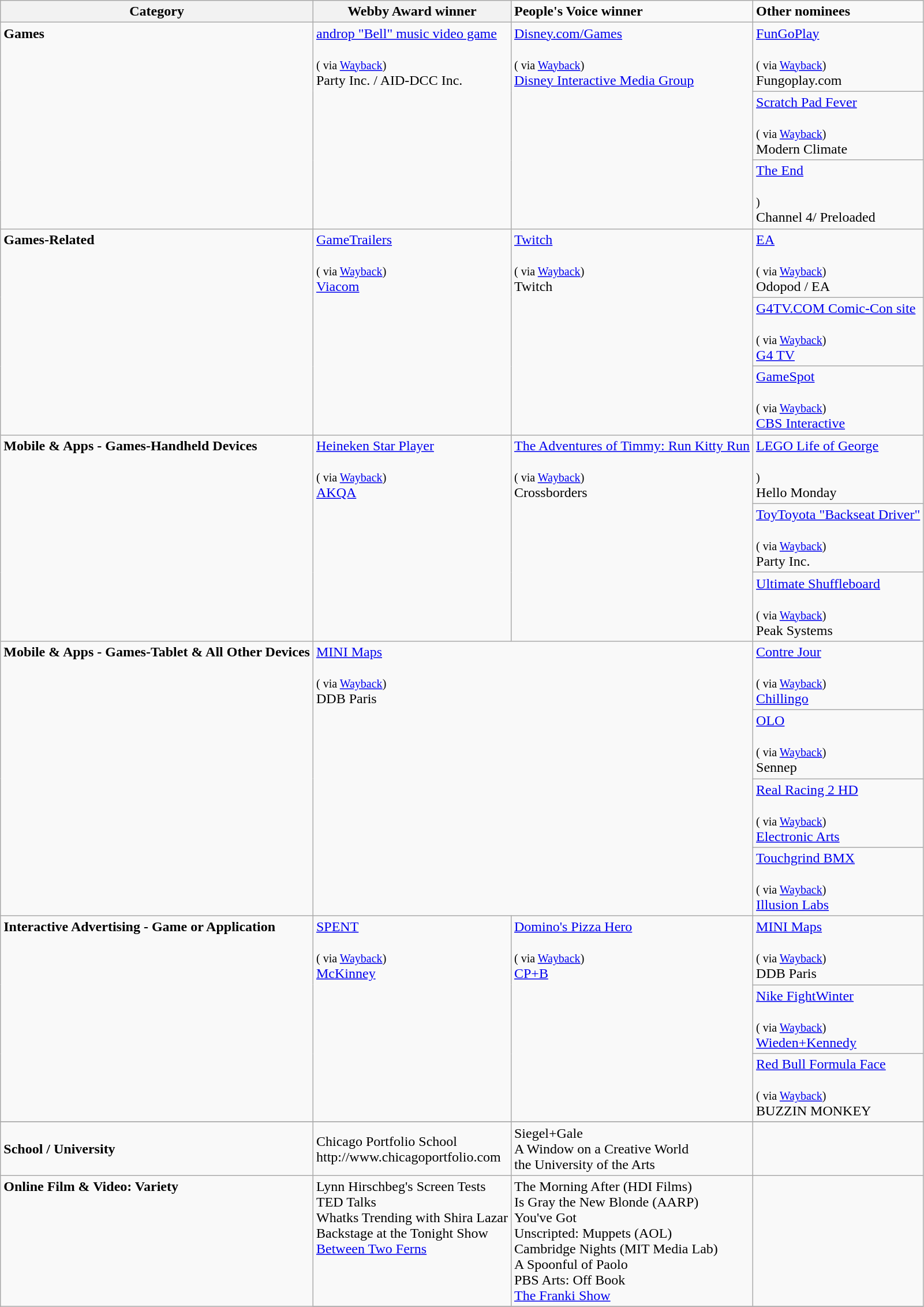<table class="wikitable">
<tr>
<th>Category</th>
<th>Webby Award winner</th>
<td><strong>People's Voice winner</strong></td>
<td><strong>Other nominees</strong></td>
</tr>
<tr valign="top">
<td rowspan="3"><strong>Games</strong></td>
<td rowspan="3"><a href='#'>androp "Bell" music video game</a><br><br><small>( via <a href='#'>Wayback</a>)</small><br>
Party Inc. / AID-DCC Inc.</td>
<td rowspan="3"><a href='#'>Disney.com/Games</a><br><br><small>( via <a href='#'>Wayback</a>)</small><br>
<a href='#'>Disney Interactive Media Group</a></td>
<td><a href='#'>FunGoPlay</a><br><br><small>( via <a href='#'>Wayback</a>)</small><br>
Fungoplay.com</td>
</tr>
<tr valign="top">
<td><a href='#'>Scratch Pad Fever</a><br><br><small>( via <a href='#'>Wayback</a>)</small><br>
Modern Climate</td>
</tr>
<tr valign="top">
<td><a href='#'>The End</a><br><br><small>)</small><br>
Channel 4/ Preloaded</td>
</tr>
<tr valign="top">
<td rowspan="3"><strong>Games-Related</strong></td>
<td rowspan="3"><a href='#'>GameTrailers</a><br><br><small>( via <a href='#'>Wayback</a>)</small><br>
<a href='#'>Viacom</a></td>
<td rowspan="3"><a href='#'>Twitch</a><br><br><small>( via <a href='#'>Wayback</a>)</small><br>
Twitch</td>
<td><a href='#'>EA</a><br><br><small>( via <a href='#'>Wayback</a>)</small><br>
Odopod / EA</td>
</tr>
<tr valign="top">
<td><a href='#'>G4TV.COM Comic-Con site</a><br><br><small>( via <a href='#'>Wayback</a>)</small><br>
<a href='#'>G4 TV</a></td>
</tr>
<tr valign="top">
<td><a href='#'>GameSpot</a><br><br><small>( via <a href='#'>Wayback</a>)</small><br>
<a href='#'>CBS Interactive</a></td>
</tr>
<tr valign="top">
<td rowspan="3"><strong>Mobile & Apps - Games-Handheld Devices</strong></td>
<td rowspan="3"><a href='#'>Heineken Star Player</a><br><br><small>( via <a href='#'>Wayback</a>)</small><br>
<a href='#'>AKQA</a></td>
<td rowspan="3"><a href='#'>The Adventures of Timmy: Run Kitty Run</a><br><br><small>( via <a href='#'>Wayback</a>)</small><br>
Crossborders</td>
<td><a href='#'>LEGO Life of George</a><br><br><small>)</small><br>
Hello Monday</td>
</tr>
<tr valign="top">
<td><a href='#'>ToyToyota "Backseat Driver"</a><br><br><small>( via <a href='#'>Wayback</a>)</small><br>
Party Inc.</td>
</tr>
<tr valign="top">
<td><a href='#'>Ultimate Shuffleboard</a><br><br><small>( via <a href='#'>Wayback</a>)</small><br>
Peak Systems</td>
</tr>
<tr valign="top">
<td rowspan="4"><strong>Mobile & Apps - Games-Tablet & All Other Devices</strong></td>
<td rowspan="4" colspan="2"><a href='#'>MINI Maps</a><br><br><small>( via <a href='#'>Wayback</a>)</small><br>
DDB Paris</td>
<td><a href='#'>Contre Jour</a><br><br><small>( via <a href='#'>Wayback</a>)</small><br>
<a href='#'>Chillingo</a></td>
</tr>
<tr valign="top">
<td><a href='#'>OLO</a><br><br><small>( via <a href='#'>Wayback</a>)</small><br>
Sennep</td>
</tr>
<tr valign="top">
<td><a href='#'>Real Racing 2 HD</a><br><br><small>( via <a href='#'>Wayback</a>)</small><br>
<a href='#'>Electronic Arts</a></td>
</tr>
<tr valign="top">
<td><a href='#'>Touchgrind BMX</a><br><br><small>( via <a href='#'>Wayback</a>)</small><br>
<a href='#'>Illusion Labs</a></td>
</tr>
<tr valign="top">
<td rowspan="3"><strong>Interactive Advertising - Game or Application</strong></td>
<td rowspan="3"><a href='#'>SPENT</a><br><br><small>( via <a href='#'>Wayback</a>)</small><br>
<a href='#'>McKinney</a></td>
<td rowspan="3"><a href='#'>Domino's Pizza Hero</a><br><br><small>( via <a href='#'>Wayback</a>)</small><br>
<a href='#'>CP+B</a></td>
<td><a href='#'>MINI Maps</a><br><br><small>( via <a href='#'>Wayback</a>)</small><br>
DDB Paris</td>
</tr>
<tr valign="top">
<td><a href='#'>Nike FightWinter</a><br><br><small>( via <a href='#'>Wayback</a>)</small><br>
<a href='#'>Wieden+Kennedy</a></td>
</tr>
<tr valign="top">
<td><a href='#'>Red Bull Formula Face</a><br><br><small>( via <a href='#'>Wayback</a>)</small><br>
BUZZIN MONKEY</td>
</tr>
<tr>
</tr>
<tr>
<td><strong>School / University</strong></td>
<td>Chicago Portfolio School<br>http://www.chicagoportfolio.com</td>
<td>Siegel+Gale<br>A Window on a Creative World<br>the University of the Arts<br></td>
<td></td>
</tr>
<tr valign="top">
<td rowspan="4"><strong>Online Film & Video: Variety</strong></td>
<td>Lynn Hirschbeg's Screen Tests<br>TED Talks <br>Whatks Trending with Shira Lazar<br>Backstage at the Tonight Show<br><a href='#'>Between Two Ferns</a></td>
<td>The Morning After (HDI Films)<br>Is Gray the New Blonde (AARP)<br>You've Got<br>Unscripted: Muppets (AOL)<br>Cambridge Nights (MIT Media Lab)<br>A Spoonful of Paolo<br>PBS Arts: Off Book<br><a href='#'>The Franki Show</a></td>
<td></td>
</tr>
<tr>
</tr>
</table>
